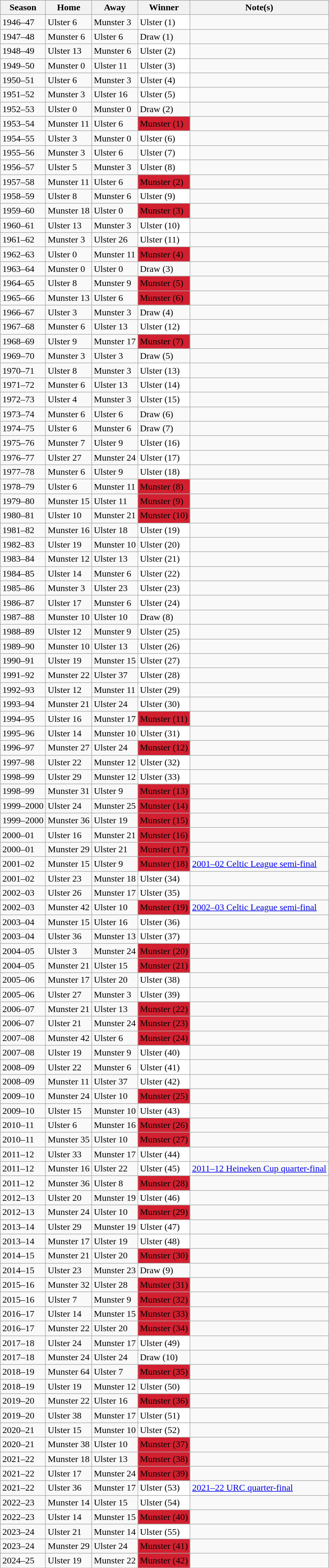<table class="wikitable">
<tr>
<th>Season</th>
<th>Home</th>
<th>Away</th>
<th>Winner</th>
<th>Note(s)</th>
</tr>
<tr>
<td>1946–47</td>
<td>Ulster 6</td>
<td>Munster 3</td>
<td bgcolor="white"><span>Ulster (1)</span></td>
<td></td>
</tr>
<tr>
<td>1947–48</td>
<td>Munster 6</td>
<td>Ulster 6</td>
<td>Draw (1)</td>
<td></td>
</tr>
<tr>
<td>1948–49</td>
<td>Ulster 13</td>
<td>Munster 6</td>
<td bgcolor="white"><span>Ulster (2)</span></td>
<td></td>
</tr>
<tr>
<td>1949–50</td>
<td>Munster 0</td>
<td>Ulster 11</td>
<td bgcolor="white"><span>Ulster (3)</span></td>
<td></td>
</tr>
<tr>
<td>1950–51</td>
<td>Ulster 6</td>
<td>Munster 3</td>
<td bgcolor="white"><span>Ulster (4)</span></td>
<td></td>
</tr>
<tr>
<td>1951–52</td>
<td>Munster 3</td>
<td>Ulster 16</td>
<td bgcolor="white"><span>Ulster (5)</span></td>
<td></td>
</tr>
<tr>
<td>1952–53</td>
<td>Ulster 0</td>
<td>Munster 0</td>
<td>Draw (2)</td>
<td></td>
</tr>
<tr>
<td>1953–54</td>
<td>Munster 11</td>
<td>Ulster 6</td>
<td bgcolor="#D22030"><span>Munster (1)</span></td>
<td></td>
</tr>
<tr>
<td>1954–55</td>
<td>Ulster 3</td>
<td>Munster 0</td>
<td bgcolor="white"><span>Ulster (6)</span></td>
<td></td>
</tr>
<tr>
<td>1955–56</td>
<td>Munster 3</td>
<td>Ulster 6</td>
<td bgcolor="white"><span>Ulster (7)</span></td>
<td></td>
</tr>
<tr>
<td>1956–57</td>
<td>Ulster 5</td>
<td>Munster 3</td>
<td bgcolor="white"><span>Ulster (8)</span></td>
<td></td>
</tr>
<tr>
<td>1957–58</td>
<td>Munster 11</td>
<td>Ulster 6</td>
<td bgcolor="#D22030"><span>Munster (2)</span></td>
<td></td>
</tr>
<tr>
<td>1958–59</td>
<td>Ulster 8</td>
<td>Munster 6</td>
<td bgcolor="white"><span>Ulster (9)</span></td>
<td></td>
</tr>
<tr>
<td>1959–60</td>
<td>Munster 18</td>
<td>Ulster 0</td>
<td bgcolor="#D22030"><span>Munster (3)</span></td>
<td></td>
</tr>
<tr>
<td>1960–61</td>
<td>Ulster 13</td>
<td>Munster 3</td>
<td bgcolor="white"><span>Ulster (10)</span></td>
<td></td>
</tr>
<tr>
<td>1961–62</td>
<td>Munster 3</td>
<td>Ulster 26</td>
<td bgcolor="white"><span>Ulster (11)</span></td>
<td></td>
</tr>
<tr>
<td>1962–63</td>
<td>Ulster 0</td>
<td>Munster 11</td>
<td bgcolor="#D22030"><span>Munster (4)</span></td>
<td></td>
</tr>
<tr>
<td>1963–64</td>
<td>Munster 0</td>
<td>Ulster 0</td>
<td>Draw (3)</td>
<td></td>
</tr>
<tr>
<td>1964–65</td>
<td>Ulster 8</td>
<td>Munster 9</td>
<td bgcolor="#D22030"><span>Munster (5)</span></td>
<td></td>
</tr>
<tr>
<td>1965–66</td>
<td>Munster 13</td>
<td>Ulster 6</td>
<td bgcolor="#D22030"><span>Munster (6)</span></td>
<td></td>
</tr>
<tr>
<td>1966–67</td>
<td>Ulster 3</td>
<td>Munster 3</td>
<td>Draw (4)</td>
<td></td>
</tr>
<tr>
<td>1967–68</td>
<td>Munster 6</td>
<td>Ulster 13</td>
<td bgcolor="white"><span>Ulster (12)</span></td>
<td></td>
</tr>
<tr>
<td>1968–69</td>
<td>Ulster 9</td>
<td>Munster 17</td>
<td bgcolor="#D22030"><span>Munster (7)</span></td>
<td></td>
</tr>
<tr>
<td>1969–70</td>
<td>Munster 3</td>
<td>Ulster 3</td>
<td>Draw (5)</td>
<td></td>
</tr>
<tr>
<td>1970–71</td>
<td>Ulster 8</td>
<td>Munster 3</td>
<td bgcolor="white"><span>Ulster (13)</span></td>
<td></td>
</tr>
<tr>
<td>1971–72</td>
<td>Munster 6</td>
<td>Ulster 13</td>
<td bgcolor="white"><span>Ulster (14)</span></td>
<td></td>
</tr>
<tr>
<td>1972–73</td>
<td>Ulster 4</td>
<td>Munster 3</td>
<td bgcolor="white"><span>Ulster (15)</span></td>
<td></td>
</tr>
<tr>
<td>1973–74</td>
<td>Munster 6</td>
<td>Ulster 6</td>
<td>Draw (6)</td>
<td></td>
</tr>
<tr>
<td>1974–75</td>
<td>Ulster 6</td>
<td>Munster 6</td>
<td>Draw (7)</td>
<td></td>
</tr>
<tr>
<td>1975–76</td>
<td>Munster 7</td>
<td>Ulster 9</td>
<td bgcolor="white"><span>Ulster (16)</span></td>
<td></td>
</tr>
<tr>
<td>1976–77</td>
<td>Ulster 27</td>
<td>Munster 24</td>
<td bgcolor="white"><span>Ulster (17)</span></td>
<td></td>
</tr>
<tr>
<td>1977–78</td>
<td>Munster 6</td>
<td>Ulster 9</td>
<td bgcolor="white"><span>Ulster (18)</span></td>
<td></td>
</tr>
<tr>
<td>1978–79</td>
<td>Ulster 6</td>
<td>Munster 11</td>
<td bgcolor="#D22030"><span>Munster (8)</span></td>
<td></td>
</tr>
<tr>
<td>1979–80</td>
<td>Munster 15</td>
<td>Ulster 11</td>
<td bgcolor="#D22030"><span>Munster (9)</span></td>
<td></td>
</tr>
<tr>
<td>1980–81</td>
<td>Ulster 10</td>
<td>Munster 21</td>
<td bgcolor="#D22030"><span>Munster (10)</span></td>
<td></td>
</tr>
<tr>
<td>1981–82</td>
<td>Munster 16</td>
<td>Ulster 18</td>
<td bgcolor="white"><span>Ulster (19)</span></td>
<td></td>
</tr>
<tr>
<td>1982–83</td>
<td>Ulster 19</td>
<td>Munster 10</td>
<td bgcolor="white"><span>Ulster (20)</span></td>
<td></td>
</tr>
<tr>
<td>1983–84</td>
<td>Munster 12</td>
<td>Ulster 13</td>
<td bgcolor="white"><span>Ulster (21)</span></td>
<td></td>
</tr>
<tr>
<td>1984–85</td>
<td>Ulster 14</td>
<td>Munster 6</td>
<td bgcolor="white"><span>Ulster (22)</span></td>
<td></td>
</tr>
<tr>
<td>1985–86</td>
<td>Munster 3</td>
<td>Ulster 23</td>
<td bgcolor="white"><span>Ulster (23)</span></td>
<td></td>
</tr>
<tr>
<td>1986–87</td>
<td>Ulster 17</td>
<td>Munster 6</td>
<td bgcolor="white"><span>Ulster (24)</span></td>
<td></td>
</tr>
<tr>
<td>1987–88</td>
<td>Munster 10</td>
<td>Ulster 10</td>
<td>Draw (8)</td>
<td></td>
</tr>
<tr>
<td>1988–89</td>
<td>Ulster 12</td>
<td>Munster 9</td>
<td bgcolor="white"><span>Ulster (25)</span></td>
<td></td>
</tr>
<tr>
<td>1989–90</td>
<td>Munster 10</td>
<td>Ulster 13</td>
<td bgcolor="white"><span>Ulster (26)</span></td>
<td></td>
</tr>
<tr>
<td>1990–91</td>
<td>Ulster 19</td>
<td>Munster 15</td>
<td bgcolor="white"><span>Ulster (27)</span></td>
<td></td>
</tr>
<tr>
<td>1991–92</td>
<td>Munster 22</td>
<td>Ulster 37</td>
<td bgcolor="white"><span>Ulster (28)</span></td>
<td></td>
</tr>
<tr>
<td>1992–93</td>
<td>Ulster 12</td>
<td>Munster 11</td>
<td bgcolor="white"><span>Ulster (29)</span></td>
<td></td>
</tr>
<tr>
<td>1993–94</td>
<td>Munster 21</td>
<td>Ulster 24</td>
<td bgcolor="white"><span>Ulster (30)</span></td>
<td></td>
</tr>
<tr>
<td>1994–95</td>
<td>Ulster 16</td>
<td>Munster 17</td>
<td bgcolor="#D22030"><span>Munster (11)</span></td>
<td></td>
</tr>
<tr>
<td>1995–96</td>
<td>Ulster 14</td>
<td>Munster 10</td>
<td bgcolor="white"><span>Ulster (31)</span></td>
<td></td>
</tr>
<tr>
<td>1996–97</td>
<td>Munster 27</td>
<td>Ulster 24</td>
<td bgcolor="#D22030"><span>Munster (12)</span></td>
<td></td>
</tr>
<tr>
<td>1997–98</td>
<td>Ulster 22</td>
<td>Munster 12</td>
<td bgcolor="white"><span>Ulster (32)</span></td>
<td></td>
</tr>
<tr>
<td>1998–99</td>
<td>Ulster 29</td>
<td>Munster 12</td>
<td bgcolor="white"><span>Ulster (33)</span></td>
<td></td>
</tr>
<tr>
<td>1998–99</td>
<td>Munster 31</td>
<td>Ulster 9</td>
<td bgcolor="#D22030"><span>Munster (13)</span></td>
<td></td>
</tr>
<tr>
<td>1999–2000</td>
<td>Ulster 24</td>
<td>Munster 25</td>
<td bgcolor="#D22030"><span>Munster (14)</span></td>
<td></td>
</tr>
<tr>
<td>1999–2000</td>
<td>Munster 36</td>
<td>Ulster 19</td>
<td bgcolor="#D22030"><span>Munster (15)</span></td>
<td></td>
</tr>
<tr>
<td>2000–01</td>
<td>Ulster 16</td>
<td>Munster 21</td>
<td bgcolor="#D22030"><span>Munster (16)</span></td>
<td></td>
</tr>
<tr>
<td>2000–01</td>
<td>Munster 29</td>
<td>Ulster 21</td>
<td bgcolor="#D22030"><span>Munster (17)</span></td>
<td></td>
</tr>
<tr>
<td>2001–02</td>
<td>Munster 15</td>
<td>Ulster 9</td>
<td bgcolor="#D22030"><span>Munster (18)</span></td>
<td><a href='#'>2001–02 Celtic League semi-final</a></td>
</tr>
<tr>
<td>2001–02</td>
<td>Ulster 23</td>
<td>Munster 18</td>
<td bgcolor="white"><span>Ulster (34)</span></td>
<td></td>
</tr>
<tr>
<td>2002–03</td>
<td>Ulster 26</td>
<td>Munster 17</td>
<td bgcolor="white"><span>Ulster (35)</span></td>
<td></td>
</tr>
<tr>
<td>2002–03</td>
<td>Munster 42</td>
<td>Ulster 10</td>
<td bgcolor="#D22030"><span>Munster (19)</span></td>
<td><a href='#'>2002–03 Celtic League semi-final</a></td>
</tr>
<tr>
<td>2003–04</td>
<td>Munster 15</td>
<td>Ulster 16</td>
<td bgcolor="white"><span>Ulster (36)</span></td>
<td></td>
</tr>
<tr>
<td>2003–04</td>
<td>Ulster 36</td>
<td>Munster 13</td>
<td bgcolor="white"><span>Ulster (37)</span></td>
<td></td>
</tr>
<tr>
<td>2004–05</td>
<td>Ulster 3</td>
<td>Munster 24</td>
<td bgcolor="#D22030"><span>Munster (20)</span></td>
<td></td>
</tr>
<tr>
<td>2004–05</td>
<td>Munster 21</td>
<td>Ulster 15</td>
<td bgcolor="#D22030"><span>Munster (21)</span></td>
<td></td>
</tr>
<tr>
<td>2005–06</td>
<td>Munster 17</td>
<td>Ulster 20</td>
<td bgcolor="white"><span>Ulster (38)</span></td>
<td></td>
</tr>
<tr>
<td>2005–06</td>
<td>Ulster 27</td>
<td>Munster 3</td>
<td bgcolor="white"><span>Ulster (39)</span></td>
<td></td>
</tr>
<tr>
<td>2006–07</td>
<td>Munster 21</td>
<td>Ulster 13</td>
<td bgcolor="#D22030"><span>Munster (22)</span></td>
<td></td>
</tr>
<tr>
<td>2006–07</td>
<td>Ulster 21</td>
<td>Munster 24</td>
<td bgcolor="#D22030"><span>Munster (23)</span></td>
<td></td>
</tr>
<tr>
<td>2007–08</td>
<td>Munster 42</td>
<td>Ulster 6</td>
<td bgcolor="#D22030"><span>Munster (24)</span></td>
<td></td>
</tr>
<tr>
<td>2007–08</td>
<td>Ulster 19</td>
<td>Munster 9</td>
<td bgcolor="white"><span>Ulster (40)</span></td>
<td></td>
</tr>
<tr>
<td>2008–09</td>
<td>Ulster 22</td>
<td>Munster 6</td>
<td bgcolor="white"><span>Ulster (41)</span></td>
<td></td>
</tr>
<tr>
<td>2008–09</td>
<td>Munster 11</td>
<td>Ulster 37</td>
<td bgcolor="white"><span>Ulster (42)</span></td>
<td></td>
</tr>
<tr>
<td>2009–10</td>
<td>Munster 24</td>
<td>Ulster 10</td>
<td bgcolor="#D22030"><span>Munster (25)</span></td>
<td></td>
</tr>
<tr>
<td>2009–10</td>
<td>Ulster 15</td>
<td>Munster 10</td>
<td bgcolor="white"><span>Ulster (43)</span></td>
<td></td>
</tr>
<tr>
<td>2010–11</td>
<td>Ulster 6</td>
<td>Munster 16</td>
<td bgcolor="#D22030"><span>Munster (26)</span></td>
<td></td>
</tr>
<tr>
<td>2010–11</td>
<td>Munster 35</td>
<td>Ulster 10</td>
<td bgcolor="#D22030"><span>Munster (27)</span></td>
<td></td>
</tr>
<tr>
<td>2011–12</td>
<td>Ulster 33</td>
<td>Munster 17</td>
<td bgcolor="white"><span>Ulster (44)</span></td>
<td></td>
</tr>
<tr>
<td>2011–12</td>
<td>Munster 16</td>
<td>Ulster 22</td>
<td bgcolor="white"><span>Ulster (45)</span></td>
<td><a href='#'>2011–12 Heineken Cup quarter-final</a></td>
</tr>
<tr>
<td>2011–12</td>
<td>Munster 36</td>
<td>Ulster 8</td>
<td bgcolor="#D22030"><span>Munster (28)</span></td>
<td></td>
</tr>
<tr>
<td>2012–13</td>
<td>Ulster 20</td>
<td>Munster 19</td>
<td bgcolor="white"><span>Ulster (46)</span></td>
<td></td>
</tr>
<tr>
<td>2012–13</td>
<td>Munster 24</td>
<td>Ulster 10</td>
<td bgcolor="#D22030"><span>Munster (29)</span></td>
<td></td>
</tr>
<tr>
<td>2013–14</td>
<td>Ulster 29</td>
<td>Munster 19</td>
<td bgcolor="white"><span>Ulster (47)</span></td>
<td></td>
</tr>
<tr>
<td>2013–14</td>
<td>Munster 17</td>
<td>Ulster 19</td>
<td bgcolor="white"><span>Ulster (48)</span></td>
<td></td>
</tr>
<tr>
<td>2014–15</td>
<td>Munster 21</td>
<td>Ulster 20</td>
<td bgcolor="#D22030"><span>Munster (30)</span></td>
<td></td>
</tr>
<tr>
<td>2014–15</td>
<td>Ulster 23</td>
<td>Munster 23</td>
<td>Draw (9)</td>
<td></td>
</tr>
<tr>
<td>2015–16</td>
<td>Munster 32</td>
<td>Ulster 28</td>
<td bgcolor="#D22030"><span>Munster (31)</span></td>
<td></td>
</tr>
<tr>
<td>2015–16</td>
<td>Ulster 7</td>
<td>Munster 9</td>
<td bgcolor="#D22030"><span>Munster (32)</span></td>
<td></td>
</tr>
<tr>
<td>2016–17</td>
<td>Ulster 14</td>
<td>Munster 15</td>
<td bgcolor="#D22030"><span>Munster (33)</span></td>
<td></td>
</tr>
<tr>
<td>2016–17</td>
<td>Munster 22</td>
<td>Ulster 20</td>
<td bgcolor="#D22030"><span>Munster (34)</span></td>
<td></td>
</tr>
<tr>
<td>2017–18</td>
<td>Ulster 24</td>
<td>Munster 17</td>
<td bgcolor="white"><span>Ulster (49)</span></td>
<td></td>
</tr>
<tr>
<td>2017–18</td>
<td>Munster 24</td>
<td>Ulster 24</td>
<td>Draw (10)</td>
<td></td>
</tr>
<tr>
<td>2018–19</td>
<td>Munster 64</td>
<td>Ulster 7</td>
<td bgcolor="#D22030"><span>Munster (35)</span></td>
<td></td>
</tr>
<tr>
<td>2018–19</td>
<td>Ulster 19</td>
<td>Munster 12</td>
<td bgcolor="white"><span>Ulster (50)</span></td>
<td></td>
</tr>
<tr>
<td>2019–20</td>
<td>Munster 22</td>
<td>Ulster 16</td>
<td bgcolor="#D22030"><span>Munster (36)</span></td>
<td></td>
</tr>
<tr>
<td>2019–20</td>
<td>Ulster 38</td>
<td>Munster 17</td>
<td bgcolor="white"><span>Ulster (51)</span></td>
<td></td>
</tr>
<tr>
<td>2020–21</td>
<td>Ulster 15</td>
<td>Munster 10</td>
<td bgcolor="white"><span>Ulster (52)</span></td>
<td></td>
</tr>
<tr>
<td>2020–21</td>
<td>Munster 38</td>
<td>Ulster 10</td>
<td bgcolor="#D22030"><span>Munster (37)</span></td>
<td></td>
</tr>
<tr>
<td>2021–22</td>
<td>Munster 18</td>
<td>Ulster 13</td>
<td bgcolor="#D22030"><span>Munster (38)</span></td>
<td></td>
</tr>
<tr>
<td>2021–22</td>
<td>Ulster 17</td>
<td>Munster 24</td>
<td bgcolor="#D22030"><span>Munster (39)</span></td>
<td></td>
</tr>
<tr>
<td>2021–22</td>
<td>Ulster 36</td>
<td>Munster 17</td>
<td bgcolor="white"><span>Ulster (53)</span></td>
<td><a href='#'>2021–22 URC quarter-final</a></td>
</tr>
<tr>
<td>2022–23</td>
<td>Munster 14</td>
<td>Ulster 15</td>
<td bgcolor="white"><span>Ulster (54)</span></td>
<td></td>
</tr>
<tr>
<td>2022–23</td>
<td>Ulster 14</td>
<td>Munster 15</td>
<td bgcolor="#D22030"><span>Munster (40)</span></td>
<td></td>
</tr>
<tr>
<td>2023–24</td>
<td>Ulster 21</td>
<td>Munster 14</td>
<td bgcolor="white"><span>Ulster (55)</span></td>
<td></td>
</tr>
<tr>
<td>2023–24</td>
<td>Munster 29</td>
<td>Ulster 24</td>
<td bgcolor="#D22030"><span>Munster (41)</span></td>
<td></td>
</tr>
<tr>
<td>2024–25</td>
<td>Ulster 19</td>
<td>Munster 22</td>
<td bgcolor="#D22030"><span>Munster (42)</span></td>
<td></td>
</tr>
<tr>
</tr>
</table>
